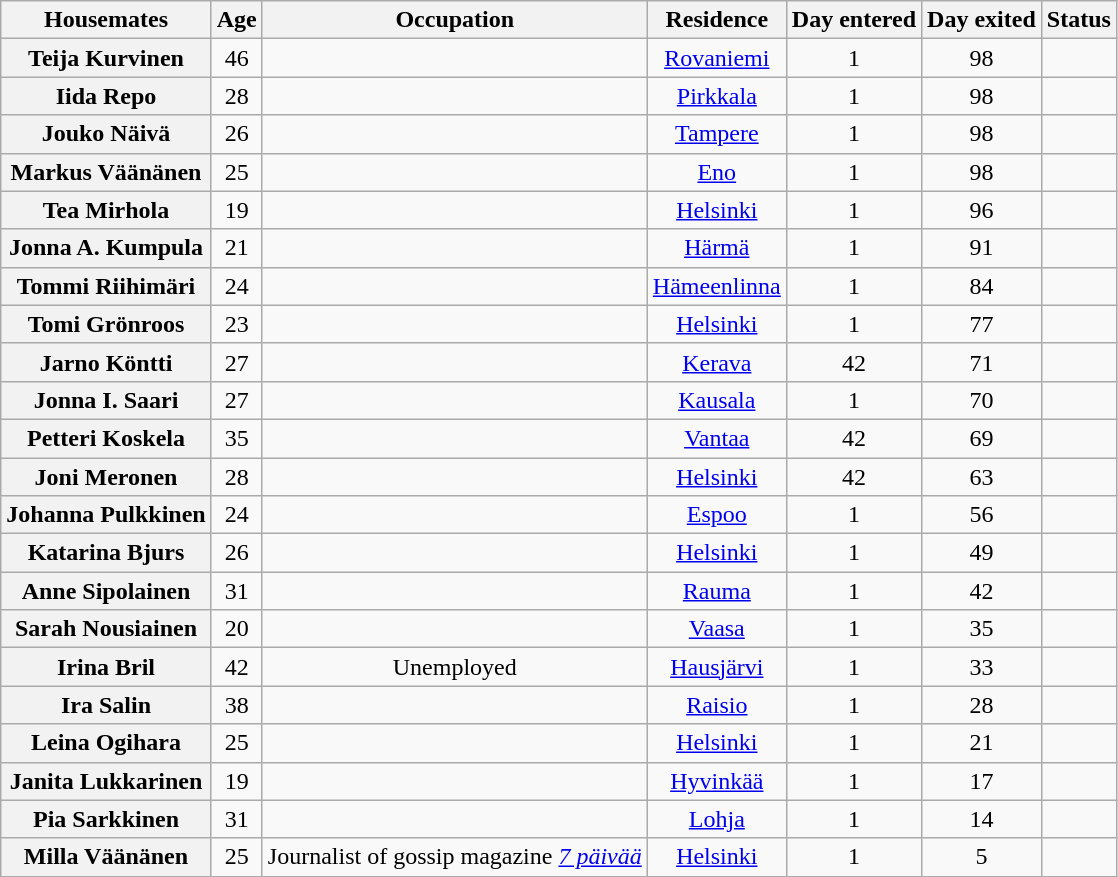<table class="wikitable" style="text-align:center;">
<tr>
<th>Housemates</th>
<th>Age</th>
<th>Occupation</th>
<th>Residence</th>
<th>Day entered</th>
<th>Day exited</th>
<th>Status</th>
</tr>
<tr>
<th>Teija Kurvinen</th>
<td>46</td>
<td></td>
<td><a href='#'>Rovaniemi</a></td>
<td>1</td>
<td>98</td>
<td></td>
</tr>
<tr>
<th>Iida Repo</th>
<td>28</td>
<td></td>
<td><a href='#'>Pirkkala</a></td>
<td>1</td>
<td>98</td>
<td></td>
</tr>
<tr>
<th>Jouko Näivä</th>
<td>26</td>
<td></td>
<td><a href='#'>Tampere</a></td>
<td>1</td>
<td>98</td>
<td></td>
</tr>
<tr>
<th>Markus Väänänen</th>
<td>25</td>
<td></td>
<td><a href='#'>Eno</a></td>
<td>1</td>
<td>98</td>
<td></td>
</tr>
<tr>
<th>Tea Mirhola</th>
<td>19</td>
<td></td>
<td><a href='#'>Helsinki</a></td>
<td>1</td>
<td>96</td>
<td></td>
</tr>
<tr>
<th>Jonna A. Kumpula</th>
<td>21</td>
<td></td>
<td><a href='#'>Härmä</a></td>
<td>1</td>
<td>91</td>
<td></td>
</tr>
<tr>
<th>Tommi Riihimäri</th>
<td>24</td>
<td></td>
<td><a href='#'>Hämeenlinna</a></td>
<td>1</td>
<td>84</td>
<td></td>
</tr>
<tr>
<th>Tomi Grönroos</th>
<td>23</td>
<td></td>
<td><a href='#'>Helsinki</a></td>
<td>1</td>
<td>77</td>
<td></td>
</tr>
<tr>
<th>Jarno Köntti</th>
<td>27</td>
<td></td>
<td><a href='#'>Kerava</a></td>
<td>42</td>
<td>71</td>
<td></td>
</tr>
<tr>
<th>Jonna I. Saari</th>
<td>27</td>
<td></td>
<td><a href='#'>Kausala</a></td>
<td>1</td>
<td>70</td>
<td></td>
</tr>
<tr>
<th>Petteri Koskela</th>
<td>35</td>
<td></td>
<td><a href='#'>Vantaa</a></td>
<td>42</td>
<td>69</td>
<td></td>
</tr>
<tr>
<th>Joni Meronen</th>
<td>28</td>
<td></td>
<td><a href='#'>Helsinki</a></td>
<td>42</td>
<td>63</td>
<td></td>
</tr>
<tr>
<th>Johanna Pulkkinen</th>
<td>24</td>
<td></td>
<td><a href='#'>Espoo</a></td>
<td>1</td>
<td>56</td>
<td></td>
</tr>
<tr>
<th>Katarina Bjurs</th>
<td>26</td>
<td></td>
<td><a href='#'>Helsinki</a></td>
<td>1</td>
<td>49</td>
<td></td>
</tr>
<tr>
<th>Anne Sipolainen</th>
<td>31</td>
<td></td>
<td><a href='#'>Rauma</a></td>
<td>1</td>
<td>42</td>
<td></td>
</tr>
<tr>
<th>Sarah Nousiainen</th>
<td>20</td>
<td></td>
<td><a href='#'>Vaasa</a></td>
<td>1</td>
<td>35</td>
<td></td>
</tr>
<tr>
<th>Irina Bril</th>
<td>42</td>
<td>Unemployed</td>
<td><a href='#'>Hausjärvi</a></td>
<td>1</td>
<td>33</td>
<td></td>
</tr>
<tr>
<th>Ira Salin</th>
<td>38</td>
<td></td>
<td><a href='#'>Raisio</a></td>
<td>1</td>
<td>28</td>
<td></td>
</tr>
<tr>
<th>Leina Ogihara</th>
<td>25</td>
<td></td>
<td><a href='#'>Helsinki</a></td>
<td>1</td>
<td>21</td>
<td></td>
</tr>
<tr>
<th>Janita Lukkarinen</th>
<td>19</td>
<td></td>
<td><a href='#'>Hyvinkää</a></td>
<td>1</td>
<td>17</td>
<td></td>
</tr>
<tr>
<th>Pia Sarkkinen</th>
<td>31</td>
<td></td>
<td><a href='#'>Lohja</a></td>
<td>1</td>
<td>14</td>
<td></td>
</tr>
<tr>
<th>Milla Väänänen</th>
<td>25</td>
<td>Journalist of gossip magazine <em><a href='#'>7 päivää</a></em></td>
<td><a href='#'>Helsinki</a></td>
<td>1</td>
<td>5</td>
<td></td>
</tr>
</table>
